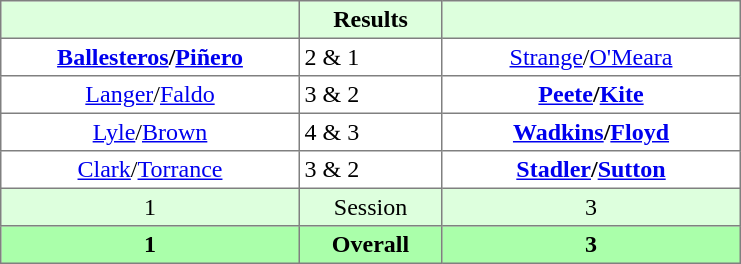<table border="1" cellpadding="3" style="border-collapse:collapse; text-align:center;">
<tr style="background:#dfd;">
<th style="width:12em;"></th>
<th style="width:5.5em;">Results</th>
<th style="width:12em;"></th>
</tr>
<tr>
<td><strong><a href='#'>Ballesteros</a>/<a href='#'>Piñero</a></strong></td>
<td align=left> 2 & 1</td>
<td><a href='#'>Strange</a>/<a href='#'>O'Meara</a></td>
</tr>
<tr>
<td><a href='#'>Langer</a>/<a href='#'>Faldo</a></td>
<td align=left> 3 & 2</td>
<td><strong><a href='#'>Peete</a>/<a href='#'>Kite</a></strong></td>
</tr>
<tr>
<td><a href='#'>Lyle</a>/<a href='#'>Brown</a></td>
<td align=left> 4 & 3</td>
<td><strong><a href='#'>Wadkins</a>/<a href='#'>Floyd</a></strong></td>
</tr>
<tr>
<td><a href='#'>Clark</a>/<a href='#'>Torrance</a></td>
<td align=left> 3 & 2</td>
<td><strong><a href='#'>Stadler</a>/<a href='#'>Sutton</a></strong></td>
</tr>
<tr style="background:#dfd;">
<td>1</td>
<td>Session</td>
<td>3</td>
</tr>
<tr style="background:#afa;">
<th>1</th>
<th>Overall</th>
<th>3</th>
</tr>
</table>
